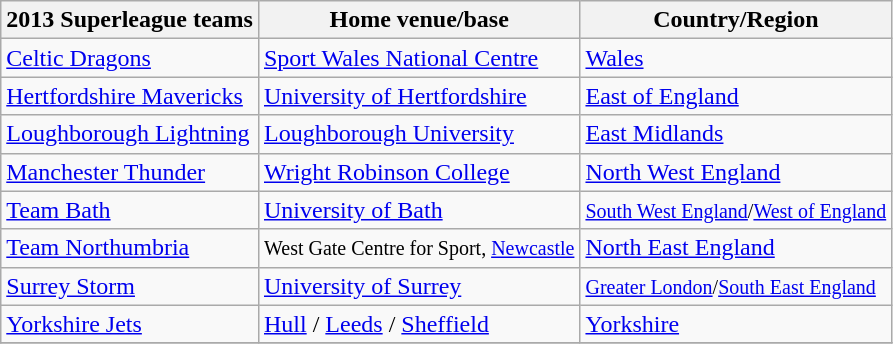<table class="wikitable collapsible">
<tr>
<th>2013 Superleague teams</th>
<th>Home venue/base</th>
<th>Country/Region</th>
</tr>
<tr>
<td><a href='#'>Celtic Dragons</a></td>
<td><a href='#'>Sport Wales National Centre</a></td>
<td><a href='#'>Wales</a></td>
</tr>
<tr>
<td><a href='#'>Hertfordshire Mavericks</a></td>
<td><a href='#'>University of Hertfordshire</a></td>
<td><a href='#'>East of England</a></td>
</tr>
<tr>
<td><a href='#'>Loughborough Lightning</a></td>
<td><a href='#'>Loughborough University</a></td>
<td><a href='#'>East Midlands</a></td>
</tr>
<tr>
<td><a href='#'>Manchester Thunder</a></td>
<td><a href='#'>Wright Robinson College</a></td>
<td><a href='#'>North West England</a></td>
</tr>
<tr>
<td><a href='#'>Team Bath</a></td>
<td><a href='#'>University of Bath</a></td>
<td><small><a href='#'>South West England</a>/<a href='#'>West of England</a></small></td>
</tr>
<tr>
<td><a href='#'>Team Northumbria</a></td>
<td><small>West Gate Centre for Sport, <a href='#'>Newcastle</a></small></td>
<td><a href='#'>North East England</a></td>
</tr>
<tr>
<td><a href='#'>Surrey Storm</a></td>
<td><a href='#'>University of Surrey</a></td>
<td><small><a href='#'>Greater London</a>/<a href='#'>South East England</a></small></td>
</tr>
<tr>
<td><a href='#'>Yorkshire Jets</a></td>
<td><a href='#'>Hull</a> / <a href='#'>Leeds</a> / <a href='#'>Sheffield</a></td>
<td><a href='#'>Yorkshire</a></td>
</tr>
<tr>
</tr>
</table>
